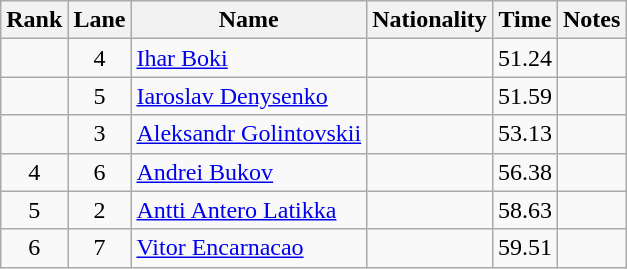<table class="wikitable sortable" style="text-align:center">
<tr>
<th>Rank</th>
<th>Lane</th>
<th>Name</th>
<th>Nationality</th>
<th>Time</th>
<th>Notes</th>
</tr>
<tr>
<td></td>
<td>4</td>
<td align=left><a href='#'>Ihar Boki</a></td>
<td align=left></td>
<td>51.24</td>
<td></td>
</tr>
<tr>
<td></td>
<td>5</td>
<td align=left><a href='#'>Iaroslav Denysenko</a></td>
<td align=left></td>
<td>51.59</td>
<td></td>
</tr>
<tr>
<td></td>
<td>3</td>
<td align=left><a href='#'>Aleksandr Golintovskii</a></td>
<td align=left></td>
<td>53.13</td>
<td></td>
</tr>
<tr>
<td>4</td>
<td>6</td>
<td align=left><a href='#'>Andrei Bukov</a></td>
<td align=left></td>
<td>56.38</td>
<td></td>
</tr>
<tr>
<td>5</td>
<td>2</td>
<td align=left><a href='#'>Antti Antero Latikka</a></td>
<td align=left></td>
<td>58.63</td>
<td></td>
</tr>
<tr>
<td>6</td>
<td>7</td>
<td align=left><a href='#'>Vitor Encarnacao</a></td>
<td align=left></td>
<td>59.51</td>
<td></td>
</tr>
</table>
